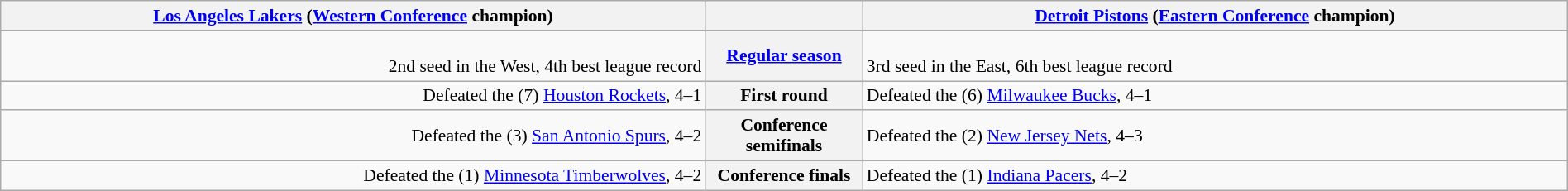<table style="width:100%; font-size:90%" class="wikitable">
<tr valign=top>
<th colspan="2" style="width:45%;"><a href='#'>Los Angeles Lakers</a> (<a href='#'>Western Conference</a> champion)</th>
<th></th>
<th colspan="2" style="width:45%;"><a href='#'>Detroit Pistons</a> (<a href='#'>Eastern Conference</a> champion)</th>
</tr>
<tr>
<td align=right><br>2nd seed in the West, 4th best league record</td>
<th colspan=2><a href='#'>Regular season</a></th>
<td><br>3rd seed in the East, 6th best league record</td>
</tr>
<tr>
<td align=right>Defeated the (7) <a href='#'>Houston Rockets</a>, 4–1</td>
<th colspan=2>First round</th>
<td>Defeated the (6) <a href='#'>Milwaukee Bucks</a>, 4–1</td>
</tr>
<tr>
<td align=right>Defeated the (3) <a href='#'>San Antonio Spurs</a>, 4–2</td>
<th colspan=2>Conference semifinals</th>
<td>Defeated the (2) <a href='#'>New Jersey Nets</a>, 4–3</td>
</tr>
<tr>
<td align=right>Defeated the (1) <a href='#'>Minnesota Timberwolves</a>, 4–2</td>
<th colspan=2>Conference finals</th>
<td>Defeated the (1) <a href='#'>Indiana Pacers</a>, 4–2</td>
</tr>
</table>
